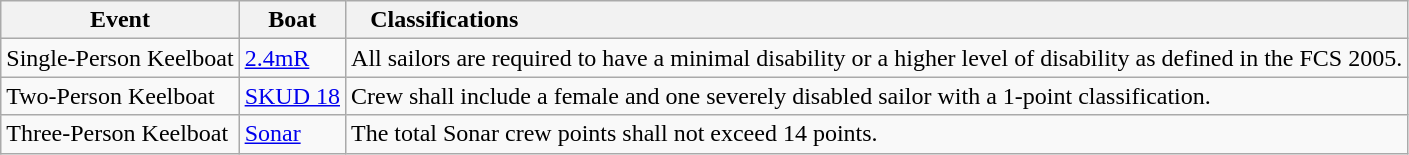<table class="wikitable">
<tr>
<th>Event</th>
<th>Boat</th>
<th style="text-align:left;padding-left:1em;">Classifications</th>
</tr>
<tr>
<td>Single-Person Keelboat</td>
<td><a href='#'>2.4mR</a></td>
<td>All sailors are required to have a minimal disability or a higher level of disability as defined in the FCS 2005.</td>
</tr>
<tr>
<td>Two-Person Keelboat</td>
<td><a href='#'>SKUD 18</a></td>
<td>Crew shall include a female and one severely disabled sailor with a 1-point classification.</td>
</tr>
<tr>
<td>Three-Person Keelboat</td>
<td><a href='#'>Sonar</a></td>
<td>The total Sonar crew points shall not exceed 14 points.</td>
</tr>
</table>
